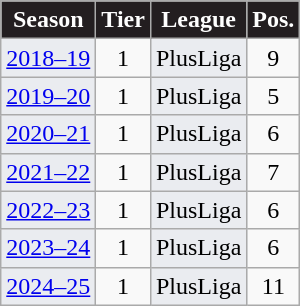<table class="wikitable" style="font-size:100%; text-align:center">
<tr>
<th style="color:#FEFEFE; background-color:#231E20">Season</th>
<th style="color:#FEFEFE; background-color:#231E20">Tier</th>
<th style="color:#FEFEFE; background-color:#231E20">League</th>
<th style="color:#FEFEFE; background-color:#231E20">Pos.</th>
</tr>
<tr>
<td style="background:#EAECF0"><a href='#'>2018–19</a></td>
<td align="center">1</td>
<td style="background:#EAECF0">PlusLiga</td>
<td align="center">9</td>
</tr>
<tr>
<td style="background:#EAECF0"><a href='#'>2019–20</a></td>
<td align="center">1</td>
<td style="background:#EAECF0">PlusLiga</td>
<td align="center">5</td>
</tr>
<tr>
<td style="background:#EAECF0"><a href='#'>2020–21</a></td>
<td align="center">1</td>
<td style="background:#EAECF0">PlusLiga</td>
<td align="center">6</td>
</tr>
<tr>
<td style="background:#EAECF0"><a href='#'>2021–22</a></td>
<td align="center">1</td>
<td style="background:#EAECF0">PlusLiga</td>
<td align="center">7</td>
</tr>
<tr>
<td style="background:#EAECF0"><a href='#'>2022–23</a></td>
<td align="center">1</td>
<td style="background:#EAECF0">PlusLiga</td>
<td align="center">6</td>
</tr>
<tr>
<td style="background:#EAECF0"><a href='#'>2023–24</a></td>
<td align="center">1</td>
<td style="background:#EAECF0">PlusLiga</td>
<td align="center">6</td>
</tr>
<tr>
<td style="background:#EAECF0"><a href='#'>2024–25</a></td>
<td align="center">1</td>
<td style="background:#EAECF0">PlusLiga</td>
<td align="center">11</td>
</tr>
</table>
